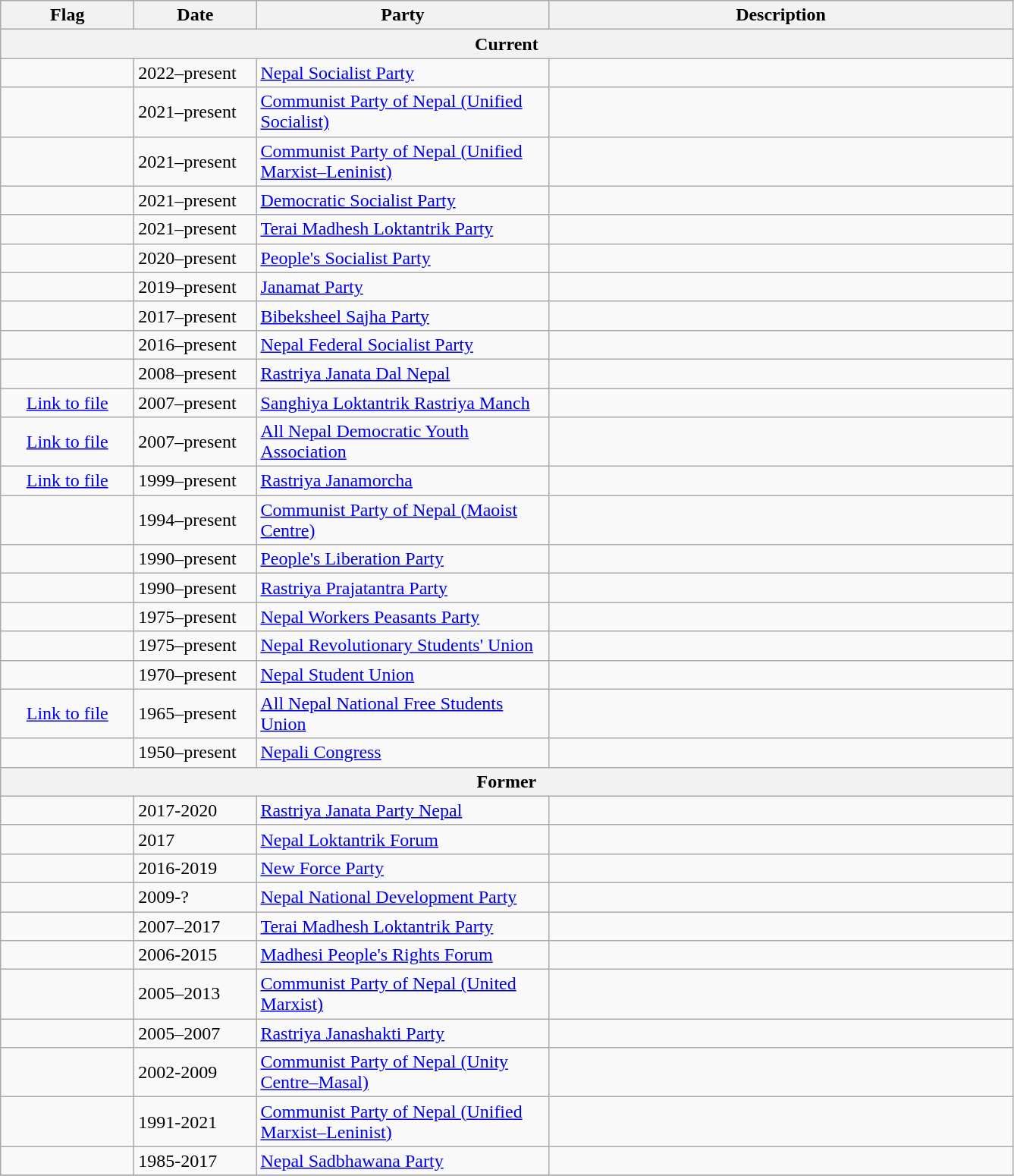<table class="wikitable" style="background:#f9f9f9">
<tr>
<th style="width:110px">Flag</th>
<th style="width:100px">Date</th>
<th style="width:250px">Party</th>
<th style="width:400px">Description</th>
</tr>
<tr>
<th colspan="4">Current</th>
</tr>
<tr>
<td></td>
<td>2022–present</td>
<td><a href='#'>Nepal Socialist Party</a></td>
<td></td>
</tr>
<tr>
<td></td>
<td>2021–present</td>
<td><a href='#'>Communist Party of Nepal (Unified Socialist)</a></td>
<td></td>
</tr>
<tr>
<td></td>
<td>2021–present</td>
<td><a href='#'>Communist Party of Nepal (Unified Marxist–Leninist)</a></td>
<td></td>
</tr>
<tr>
<td></td>
<td>2021–present</td>
<td><a href='#'>Democratic Socialist Party</a></td>
<td></td>
</tr>
<tr>
<td></td>
<td>2021–present</td>
<td><a href='#'>Terai Madhesh Loktantrik Party</a></td>
<td></td>
</tr>
<tr>
<td></td>
<td>2020–present</td>
<td><a href='#'>People's Socialist Party</a></td>
<td></td>
</tr>
<tr>
<td></td>
<td>2019–present</td>
<td><a href='#'>Janamat Party</a></td>
<td></td>
</tr>
<tr>
<td></td>
<td>2017–present</td>
<td><a href='#'>Bibeksheel Sajha Party</a></td>
<td></td>
</tr>
<tr>
<td></td>
<td>2016–present</td>
<td><a href='#'>Nepal Federal Socialist Party</a></td>
<td></td>
</tr>
<tr>
<td></td>
<td>2008–present</td>
<td><a href='#'>Rastriya Janata Dal Nepal</a></td>
<td></td>
</tr>
<tr>
<td style="text-align:center;"><a href='#'>Link to file</a></td>
<td>2007–present</td>
<td><a href='#'>Sanghiya Loktantrik Rastriya Manch</a></td>
<td></td>
</tr>
<tr>
<td style="text-align:center;"><a href='#'>Link to file</a></td>
<td>2007–present</td>
<td><a href='#'>All Nepal Democratic Youth Association</a></td>
<td></td>
</tr>
<tr>
<td style="text-align:center;"><a href='#'>Link to file</a></td>
<td>1999–present</td>
<td><a href='#'>Rastriya Janamorcha</a></td>
<td></td>
</tr>
<tr>
<td></td>
<td>1994–present</td>
<td><a href='#'>Communist Party of Nepal (Maoist Centre)</a></td>
<td></td>
</tr>
<tr>
<td></td>
<td>1990–present</td>
<td><a href='#'>People's Liberation Party</a></td>
<td></td>
</tr>
<tr>
<td></td>
<td>1990–present</td>
<td><a href='#'>Rastriya Prajatantra Party</a></td>
<td></td>
</tr>
<tr>
<td></td>
<td>1975–present</td>
<td><a href='#'>Nepal Workers Peasants Party</a></td>
<td></td>
</tr>
<tr>
<td></td>
<td>1975–present</td>
<td><a href='#'>Nepal Revolutionary Students' Union</a></td>
<td></td>
</tr>
<tr>
<td></td>
<td>1970–present</td>
<td><a href='#'>Nepal Student Union</a></td>
<td></td>
</tr>
<tr>
<td style="text-align:center;"><a href='#'>Link to file</a></td>
<td>1965–present</td>
<td><a href='#'>All Nepal National Free Students Union</a></td>
<td></td>
</tr>
<tr>
<td></td>
<td>1950–present</td>
<td><a href='#'>Nepali Congress</a></td>
<td></td>
</tr>
<tr>
<th colspan="4">Former</th>
</tr>
<tr>
<td></td>
<td>2017-2020</td>
<td><a href='#'>Rastriya Janata Party Nepal</a></td>
<td></td>
</tr>
<tr>
<td></td>
<td>2017</td>
<td><a href='#'>Nepal Loktantrik Forum</a></td>
<td></td>
</tr>
<tr>
<td></td>
<td>2016-2019</td>
<td><a href='#'>New Force Party</a></td>
<td></td>
</tr>
<tr>
<td></td>
<td>2009-?</td>
<td><a href='#'>Nepal National Development Party</a></td>
<td></td>
</tr>
<tr>
<td></td>
<td>2007–2017</td>
<td><a href='#'>Terai Madhesh Loktantrik Party</a></td>
<td></td>
</tr>
<tr>
<td></td>
<td>2006-2015</td>
<td><a href='#'>Madhesi People's Rights Forum</a></td>
<td></td>
</tr>
<tr>
<td></td>
<td>2005–2013</td>
<td><a href='#'>Communist Party of Nepal (United Marxist)</a></td>
<td></td>
</tr>
<tr>
<td></td>
<td>2005–2007</td>
<td><a href='#'>Rastriya Janashakti Party</a></td>
<td></td>
</tr>
<tr>
<td></td>
<td>2002-2009</td>
<td><a href='#'>Communist Party of Nepal (Unity Centre–Masal)</a></td>
<td></td>
</tr>
<tr>
<td></td>
<td>1991-2021</td>
<td><a href='#'>Communist Party of Nepal (Unified Marxist–Leninist)</a></td>
<td></td>
</tr>
<tr>
<td></td>
<td>1985-2017</td>
<td><a href='#'>Nepal Sadbhawana Party</a></td>
<td></td>
</tr>
<tr>
</tr>
</table>
